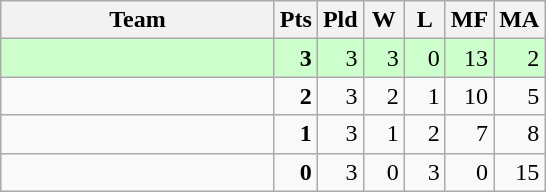<table class=wikitable style="text-align:right">
<tr>
<th width=175>Team</th>
<th width=20>Pts</th>
<th width=20>Pld</th>
<th width=20>W</th>
<th width=20>L</th>
<th width=20>MF</th>
<th width=20>MA</th>
</tr>
<tr bgcolor=ccffcc>
<td style="text-align:left"><strong></strong></td>
<td><strong>3</strong></td>
<td>3</td>
<td>3</td>
<td>0</td>
<td>13</td>
<td>2</td>
</tr>
<tr>
<td style="text-align:left"></td>
<td><strong>2</strong></td>
<td>3</td>
<td>2</td>
<td>1</td>
<td>10</td>
<td>5</td>
</tr>
<tr>
<td style="text-align:left"></td>
<td><strong>1</strong></td>
<td>3</td>
<td>1</td>
<td>2</td>
<td>7</td>
<td>8</td>
</tr>
<tr>
<td style="text-align:left"></td>
<td><strong>0</strong></td>
<td>3</td>
<td>0</td>
<td>3</td>
<td>0</td>
<td>15</td>
</tr>
</table>
